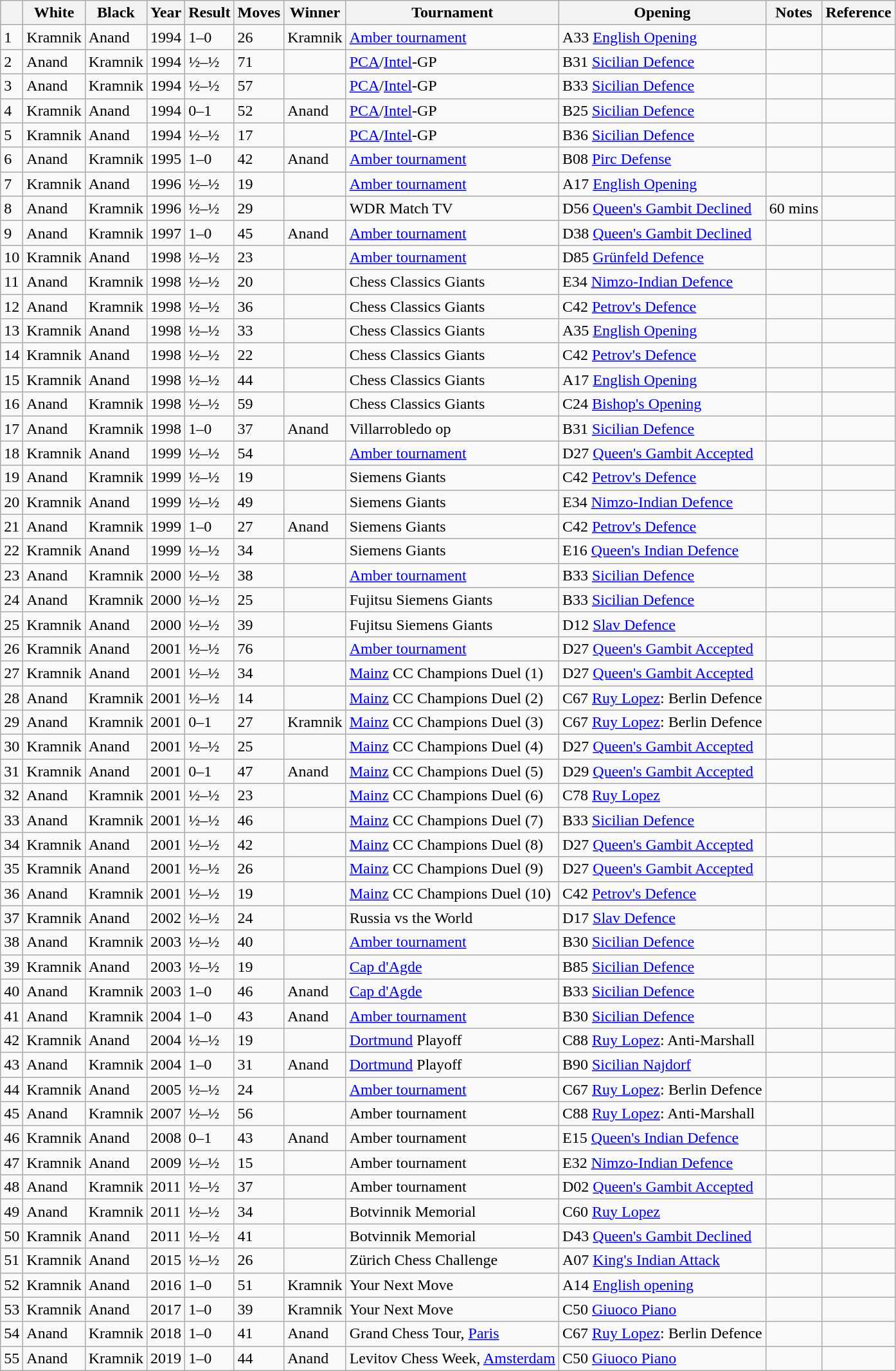<table class="wikitable sortable" style="margin: 0.5em 0 0 0;">
<tr>
<th></th>
<th>White</th>
<th>Black</th>
<th>Year</th>
<th>Result</th>
<th>Moves</th>
<th>Winner</th>
<th>Tournament</th>
<th>Opening</th>
<th class="unsortable">Notes</th>
<th class="unsortable">Reference</th>
</tr>
<tr>
<td>1</td>
<td>Kramnik</td>
<td>Anand</td>
<td>1994</td>
<td>1–0</td>
<td>26</td>
<td>Kramnik</td>
<td><a href='#'>Amber tournament</a></td>
<td>A33 <a href='#'>English Opening</a></td>
<td></td>
<td></td>
</tr>
<tr>
<td>2</td>
<td>Anand</td>
<td>Kramnik</td>
<td>1994</td>
<td>½–½</td>
<td>71</td>
<td></td>
<td><a href='#'>PCA</a>/<a href='#'>Intel</a>-GP</td>
<td>B31 <a href='#'>Sicilian Defence</a></td>
<td></td>
<td></td>
</tr>
<tr>
<td>3</td>
<td>Anand</td>
<td>Kramnik</td>
<td>1994</td>
<td>½–½</td>
<td>57</td>
<td></td>
<td><a href='#'>PCA</a>/<a href='#'>Intel</a>-GP</td>
<td>B33 <a href='#'>Sicilian Defence</a></td>
<td></td>
<td></td>
</tr>
<tr>
<td>4</td>
<td>Kramnik</td>
<td>Anand</td>
<td>1994</td>
<td>0–1</td>
<td>52</td>
<td>Anand</td>
<td><a href='#'>PCA</a>/<a href='#'>Intel</a>-GP</td>
<td>B25 <a href='#'>Sicilian Defence</a></td>
<td></td>
<td></td>
</tr>
<tr>
<td>5</td>
<td>Kramnik</td>
<td>Anand</td>
<td>1994</td>
<td>½–½</td>
<td>17</td>
<td></td>
<td><a href='#'>PCA</a>/<a href='#'>Intel</a>-GP</td>
<td>B36 <a href='#'>Sicilian Defence</a></td>
<td></td>
<td></td>
</tr>
<tr>
<td>6</td>
<td>Anand</td>
<td>Kramnik</td>
<td>1995</td>
<td>1–0</td>
<td>42</td>
<td>Anand</td>
<td><a href='#'>Amber tournament</a></td>
<td>B08 <a href='#'>Pirc Defense</a></td>
<td></td>
<td></td>
</tr>
<tr>
<td>7</td>
<td>Kramnik</td>
<td>Anand</td>
<td>1996</td>
<td>½–½</td>
<td>19</td>
<td></td>
<td><a href='#'>Amber tournament</a></td>
<td>A17 <a href='#'>English Opening</a></td>
<td></td>
<td></td>
</tr>
<tr>
<td>8</td>
<td>Anand</td>
<td>Kramnik</td>
<td>1996</td>
<td>½–½</td>
<td>29</td>
<td></td>
<td>WDR Match TV</td>
<td>D56 <a href='#'>Queen's Gambit Declined</a></td>
<td>60 mins</td>
<td></td>
</tr>
<tr>
<td>9</td>
<td>Anand</td>
<td>Kramnik</td>
<td>1997</td>
<td>1–0</td>
<td>45</td>
<td>Anand</td>
<td><a href='#'>Amber tournament</a></td>
<td>D38 <a href='#'>Queen's Gambit Declined</a></td>
<td></td>
<td></td>
</tr>
<tr>
<td>10</td>
<td>Kramnik</td>
<td>Anand</td>
<td>1998</td>
<td>½–½</td>
<td>23</td>
<td></td>
<td><a href='#'>Amber tournament</a></td>
<td>D85 <a href='#'>Grünfeld Defence</a></td>
<td></td>
<td></td>
</tr>
<tr>
<td>11</td>
<td>Anand</td>
<td>Kramnik</td>
<td>1998</td>
<td>½–½</td>
<td>20</td>
<td></td>
<td>Chess Classics Giants</td>
<td>E34 <a href='#'>Nimzo-Indian Defence</a></td>
<td></td>
<td></td>
</tr>
<tr>
<td>12</td>
<td>Anand</td>
<td>Kramnik</td>
<td>1998</td>
<td>½–½</td>
<td>36</td>
<td></td>
<td>Chess Classics Giants</td>
<td>C42 <a href='#'>Petrov's Defence</a></td>
<td></td>
<td></td>
</tr>
<tr>
<td>13</td>
<td>Kramnik</td>
<td>Anand</td>
<td>1998</td>
<td>½–½</td>
<td>33</td>
<td></td>
<td>Chess Classics Giants</td>
<td>A35 <a href='#'>English Opening</a></td>
<td></td>
<td></td>
</tr>
<tr>
<td>14</td>
<td>Kramnik</td>
<td>Anand</td>
<td>1998</td>
<td>½–½</td>
<td>22</td>
<td></td>
<td>Chess Classics Giants</td>
<td>C42 <a href='#'>Petrov's Defence</a></td>
<td></td>
<td></td>
</tr>
<tr>
<td>15</td>
<td>Kramnik</td>
<td>Anand</td>
<td>1998</td>
<td>½–½</td>
<td>44</td>
<td></td>
<td>Chess Classics Giants</td>
<td>A17 <a href='#'>English Opening</a></td>
<td></td>
<td></td>
</tr>
<tr>
<td>16</td>
<td>Anand</td>
<td>Kramnik</td>
<td>1998</td>
<td>½–½</td>
<td>59</td>
<td></td>
<td>Chess Classics Giants</td>
<td>C24 <a href='#'>Bishop's Opening</a></td>
<td></td>
<td></td>
</tr>
<tr>
<td>17</td>
<td>Anand</td>
<td>Kramnik</td>
<td>1998</td>
<td>1–0</td>
<td>37</td>
<td>Anand</td>
<td>Villarrobledo op</td>
<td>B31 <a href='#'>Sicilian Defence</a></td>
<td></td>
<td></td>
</tr>
<tr>
<td>18</td>
<td>Kramnik</td>
<td>Anand</td>
<td>1999</td>
<td>½–½</td>
<td>54</td>
<td></td>
<td><a href='#'>Amber tournament</a></td>
<td>D27 <a href='#'>Queen's Gambit Accepted</a></td>
<td></td>
<td></td>
</tr>
<tr>
<td>19</td>
<td>Anand</td>
<td>Kramnik</td>
<td>1999</td>
<td>½–½</td>
<td>19</td>
<td></td>
<td>Siemens Giants</td>
<td>C42 <a href='#'>Petrov's Defence</a></td>
<td></td>
<td></td>
</tr>
<tr>
<td>20</td>
<td>Kramnik</td>
<td>Anand</td>
<td>1999</td>
<td>½–½</td>
<td>49</td>
<td></td>
<td>Siemens Giants</td>
<td>E34 <a href='#'>Nimzo-Indian Defence</a></td>
<td></td>
<td></td>
</tr>
<tr>
<td>21</td>
<td>Anand</td>
<td>Kramnik</td>
<td>1999</td>
<td>1–0</td>
<td>27</td>
<td>Anand</td>
<td>Siemens Giants</td>
<td>C42 <a href='#'>Petrov's Defence</a></td>
<td></td>
<td></td>
</tr>
<tr>
<td>22</td>
<td>Kramnik</td>
<td>Anand</td>
<td>1999</td>
<td>½–½</td>
<td>34</td>
<td></td>
<td>Siemens Giants</td>
<td>E16 <a href='#'>Queen's Indian Defence</a></td>
<td></td>
<td></td>
</tr>
<tr>
<td>23</td>
<td>Anand</td>
<td>Kramnik</td>
<td>2000</td>
<td>½–½</td>
<td>38</td>
<td></td>
<td><a href='#'>Amber tournament</a></td>
<td>B33 <a href='#'>Sicilian Defence</a></td>
<td></td>
<td></td>
</tr>
<tr>
<td>24</td>
<td>Anand</td>
<td>Kramnik</td>
<td>2000</td>
<td>½–½</td>
<td>25</td>
<td></td>
<td>Fujitsu Siemens Giants</td>
<td>B33 <a href='#'>Sicilian Defence</a></td>
<td></td>
<td></td>
</tr>
<tr>
<td>25</td>
<td>Kramnik</td>
<td>Anand</td>
<td>2000</td>
<td>½–½</td>
<td>39</td>
<td></td>
<td>Fujitsu Siemens Giants</td>
<td>D12 <a href='#'>Slav Defence</a></td>
<td></td>
<td></td>
</tr>
<tr>
<td>26</td>
<td>Kramnik</td>
<td>Anand</td>
<td>2001</td>
<td>½–½</td>
<td>76</td>
<td></td>
<td><a href='#'>Amber tournament</a></td>
<td>D27 <a href='#'>Queen's Gambit Accepted</a></td>
<td></td>
<td></td>
</tr>
<tr>
<td>27</td>
<td>Kramnik</td>
<td>Anand</td>
<td>2001</td>
<td>½–½</td>
<td>34</td>
<td></td>
<td><a href='#'>Mainz</a> CC Champions Duel (1)</td>
<td>D27 <a href='#'>Queen's Gambit Accepted</a></td>
<td></td>
<td></td>
</tr>
<tr>
<td>28</td>
<td>Anand</td>
<td>Kramnik</td>
<td>2001</td>
<td>½–½</td>
<td>14</td>
<td></td>
<td><a href='#'>Mainz</a> CC Champions Duel (2)</td>
<td>C67 <a href='#'>Ruy Lopez</a>: Berlin Defence</td>
<td></td>
<td></td>
</tr>
<tr>
<td>29</td>
<td>Anand</td>
<td>Kramnik</td>
<td>2001</td>
<td>0–1</td>
<td>27</td>
<td>Kramnik</td>
<td><a href='#'>Mainz</a> CC Champions Duel (3)</td>
<td>C67 <a href='#'>Ruy Lopez</a>: Berlin Defence</td>
<td></td>
<td></td>
</tr>
<tr>
<td>30</td>
<td>Kramnik</td>
<td>Anand</td>
<td>2001</td>
<td>½–½</td>
<td>25</td>
<td></td>
<td><a href='#'>Mainz</a> CC Champions Duel (4)</td>
<td>D27 <a href='#'>Queen's Gambit Accepted</a></td>
<td></td>
<td></td>
</tr>
<tr>
<td>31</td>
<td>Kramnik</td>
<td>Anand</td>
<td>2001</td>
<td>0–1</td>
<td>47</td>
<td>Anand</td>
<td><a href='#'>Mainz</a> CC Champions Duel (5)</td>
<td>D29 <a href='#'>Queen's Gambit Accepted</a></td>
<td></td>
<td></td>
</tr>
<tr>
<td>32</td>
<td>Anand</td>
<td>Kramnik</td>
<td>2001</td>
<td>½–½</td>
<td>23</td>
<td></td>
<td><a href='#'>Mainz</a> CC Champions Duel (6)</td>
<td>C78 <a href='#'>Ruy Lopez</a></td>
<td></td>
<td></td>
</tr>
<tr>
<td>33</td>
<td>Anand</td>
<td>Kramnik</td>
<td>2001</td>
<td>½–½</td>
<td>46</td>
<td></td>
<td><a href='#'>Mainz</a> CC Champions Duel (7)</td>
<td>B33 <a href='#'>Sicilian Defence</a></td>
<td></td>
<td></td>
</tr>
<tr>
<td>34</td>
<td>Kramnik</td>
<td>Anand</td>
<td>2001</td>
<td>½–½</td>
<td>42</td>
<td></td>
<td><a href='#'>Mainz</a> CC Champions Duel (8)</td>
<td>D27 <a href='#'>Queen's Gambit Accepted</a></td>
<td></td>
<td></td>
</tr>
<tr>
<td>35</td>
<td>Kramnik</td>
<td>Anand</td>
<td>2001</td>
<td>½–½</td>
<td>26</td>
<td></td>
<td><a href='#'>Mainz</a> CC Champions Duel (9)</td>
<td>D27 <a href='#'>Queen's Gambit Accepted</a></td>
<td></td>
<td></td>
</tr>
<tr>
<td>36</td>
<td>Anand</td>
<td>Kramnik</td>
<td>2001</td>
<td>½–½</td>
<td>19</td>
<td></td>
<td><a href='#'>Mainz</a> CC Champions Duel (10)</td>
<td>C42 <a href='#'>Petrov's Defence</a></td>
<td></td>
<td></td>
</tr>
<tr>
<td>37</td>
<td>Kramnik</td>
<td>Anand</td>
<td>2002</td>
<td>½–½</td>
<td>24</td>
<td></td>
<td>Russia vs the World</td>
<td>D17 <a href='#'>Slav Defence</a></td>
<td></td>
<td></td>
</tr>
<tr>
<td>38</td>
<td>Anand</td>
<td>Kramnik</td>
<td>2003</td>
<td>½–½</td>
<td>40</td>
<td></td>
<td><a href='#'>Amber tournament</a></td>
<td>B30 <a href='#'>Sicilian Defence</a></td>
<td></td>
<td></td>
</tr>
<tr>
<td>39</td>
<td>Kramnik</td>
<td>Anand</td>
<td>2003</td>
<td>½–½</td>
<td>19</td>
<td></td>
<td><a href='#'>Cap d'Agde</a></td>
<td>B85 <a href='#'>Sicilian Defence</a></td>
<td></td>
<td></td>
</tr>
<tr>
<td>40</td>
<td>Anand</td>
<td>Kramnik</td>
<td>2003</td>
<td>1–0</td>
<td>46</td>
<td>Anand</td>
<td><a href='#'>Cap d'Agde</a></td>
<td>B33 <a href='#'>Sicilian Defence</a></td>
<td></td>
<td></td>
</tr>
<tr>
<td>41</td>
<td>Anand</td>
<td>Kramnik</td>
<td>2004</td>
<td>1–0</td>
<td>43</td>
<td>Anand</td>
<td><a href='#'>Amber tournament</a></td>
<td>B30 <a href='#'>Sicilian Defence</a></td>
<td></td>
<td></td>
</tr>
<tr>
<td>42</td>
<td>Kramnik</td>
<td>Anand</td>
<td>2004</td>
<td>½–½</td>
<td>19</td>
<td></td>
<td><a href='#'>Dortmund</a> Playoff</td>
<td>C88 <a href='#'>Ruy Lopez</a>: Anti-Marshall</td>
<td></td>
<td></td>
</tr>
<tr>
<td>43</td>
<td>Anand</td>
<td>Kramnik</td>
<td>2004</td>
<td>1–0</td>
<td>31</td>
<td>Anand</td>
<td><a href='#'>Dortmund</a> Playoff</td>
<td>B90 <a href='#'>Sicilian Najdorf</a></td>
<td></td>
<td></td>
</tr>
<tr>
<td>44</td>
<td>Kramnik</td>
<td>Anand</td>
<td>2005</td>
<td>½–½</td>
<td>24</td>
<td></td>
<td><a href='#'>Amber tournament</a></td>
<td>C67 <a href='#'>Ruy Lopez</a>: Berlin Defence</td>
<td></td>
<td></td>
</tr>
<tr>
<td>45</td>
<td>Anand</td>
<td>Kramnik</td>
<td>2007</td>
<td>½–½</td>
<td>56</td>
<td></td>
<td>Amber tournament</td>
<td>C88 <a href='#'>Ruy Lopez</a>: Anti-Marshall</td>
<td></td>
<td></td>
</tr>
<tr>
<td>46</td>
<td>Kramnik</td>
<td>Anand</td>
<td>2008</td>
<td>0–1</td>
<td>43</td>
<td>Anand</td>
<td>Amber tournament</td>
<td>E15 <a href='#'>Queen's Indian Defence</a></td>
<td></td>
<td></td>
</tr>
<tr>
<td>47</td>
<td>Kramnik</td>
<td>Anand</td>
<td>2009</td>
<td>½–½</td>
<td>15</td>
<td></td>
<td>Amber tournament</td>
<td>E32 <a href='#'>Nimzo-Indian Defence</a></td>
<td></td>
<td></td>
</tr>
<tr>
<td>48</td>
<td>Anand</td>
<td>Kramnik</td>
<td>2011</td>
<td>½–½</td>
<td>37</td>
<td></td>
<td>Amber tournament</td>
<td>D02 <a href='#'>Queen's Gambit Accepted</a></td>
<td></td>
<td></td>
</tr>
<tr>
<td>49</td>
<td>Anand</td>
<td>Kramnik</td>
<td>2011</td>
<td>½–½</td>
<td>34</td>
<td></td>
<td>Botvinnik Memorial</td>
<td>C60 <a href='#'>Ruy Lopez</a></td>
<td></td>
<td></td>
</tr>
<tr>
<td>50</td>
<td>Kramnik</td>
<td>Anand</td>
<td>2011</td>
<td>½–½</td>
<td>41</td>
<td></td>
<td>Botvinnik Memorial</td>
<td>D43 <a href='#'>Queen's Gambit Declined</a></td>
<td></td>
<td></td>
</tr>
<tr>
<td>51</td>
<td>Kramnik</td>
<td>Anand</td>
<td>2015</td>
<td>½–½</td>
<td>26</td>
<td></td>
<td>Zürich Chess Challenge</td>
<td>A07 <a href='#'>King's Indian Attack</a></td>
<td></td>
<td></td>
</tr>
<tr>
<td>52</td>
<td>Kramnik</td>
<td>Anand</td>
<td>2016</td>
<td>1–0</td>
<td>51</td>
<td>Kramnik</td>
<td>Your Next Move</td>
<td>A14 <a href='#'>English opening</a></td>
<td></td>
<td></td>
</tr>
<tr>
<td>53</td>
<td>Kramnik</td>
<td>Anand</td>
<td>2017</td>
<td>1–0</td>
<td>39</td>
<td>Kramnik</td>
<td>Your Next Move</td>
<td>C50 <a href='#'>Giuoco Piano</a></td>
<td></td>
<td></td>
</tr>
<tr>
<td>54</td>
<td>Anand</td>
<td>Kramnik</td>
<td>2018</td>
<td>1–0</td>
<td>41</td>
<td>Anand</td>
<td>Grand Chess Tour, <a href='#'>Paris</a></td>
<td>C67 <a href='#'>Ruy Lopez</a>: Berlin Defence</td>
<td></td>
<td></td>
</tr>
<tr>
<td>55</td>
<td>Anand</td>
<td>Kramnik</td>
<td>2019</td>
<td>1–0</td>
<td>44</td>
<td>Anand</td>
<td>Levitov Chess Week, <a href='#'>Amsterdam</a></td>
<td>C50 <a href='#'>Giuoco Piano</a></td>
<td></td>
<td></td>
</tr>
</table>
